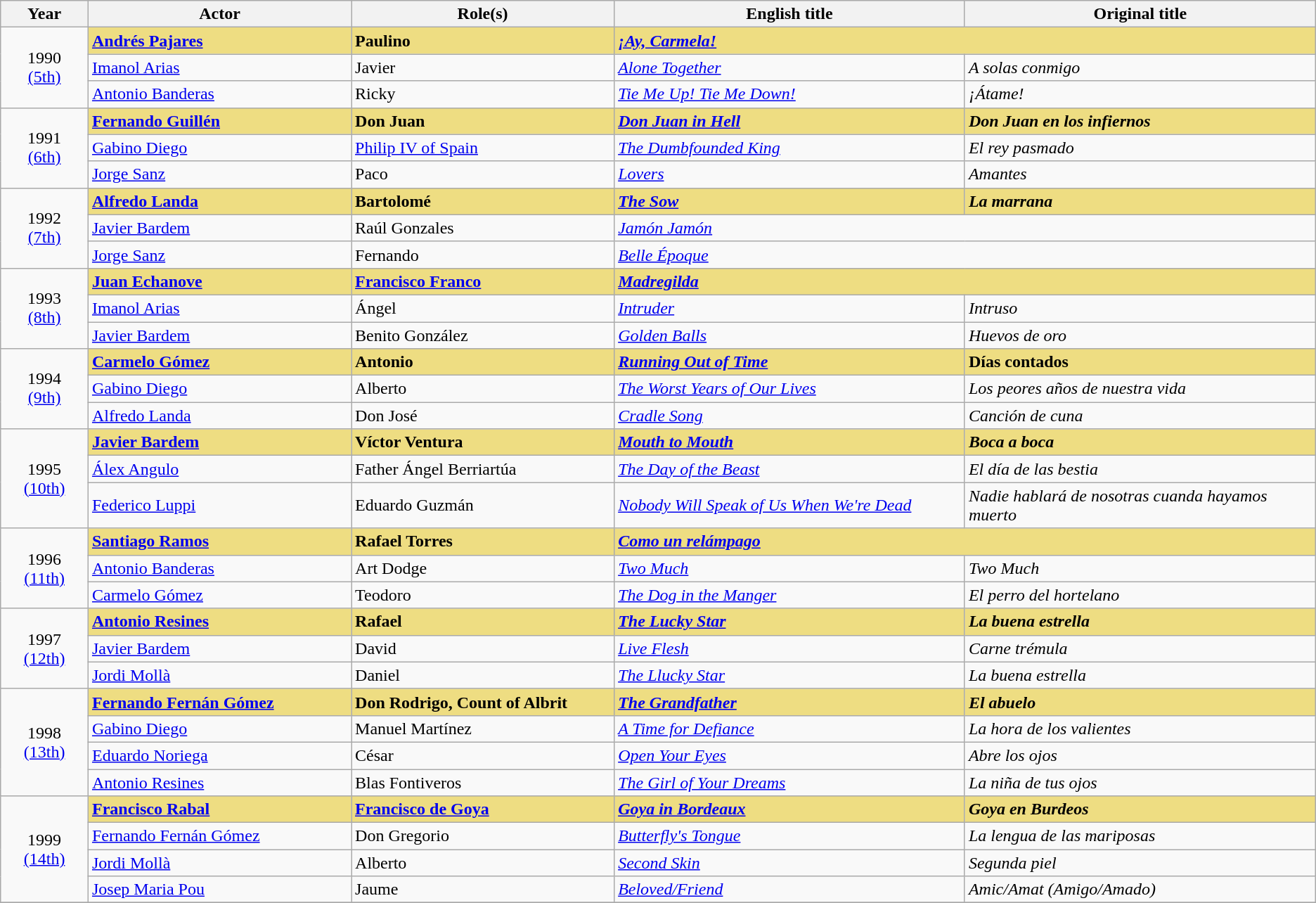<table class="wikitable sortable" style="text-align:left;">
<tr>
<th scope="col" style="width:5%;">Year</th>
<th scope="col" style="width:15%;">Actor</th>
<th scope="col" style="width:15%;">Role(s)</th>
<th scope="col" style="width:20%;">English title</th>
<th scope="col" style="width:20%;">Original title</th>
</tr>
<tr>
<td rowspan="3" style="text-align:center;">1990<br><a href='#'>(5th)</a></td>
<td style="background:#eedd82;"><strong><a href='#'>Andrés Pajares</a></strong></td>
<td style="background:#eedd82;"><strong>Paulino</strong></td>
<td colspan="2" style="background:#eedd82;"><strong><em><a href='#'>¡Ay, Carmela!</a></em></strong></td>
</tr>
<tr>
<td><a href='#'>Imanol Arias</a></td>
<td>Javier</td>
<td><em><a href='#'>Alone Together</a></em></td>
<td><em>A solas conmigo</em></td>
</tr>
<tr>
<td><a href='#'>Antonio Banderas</a></td>
<td>Ricky</td>
<td><em><a href='#'>Tie Me Up! Tie Me Down!</a></em></td>
<td><em>¡Átame!</em></td>
</tr>
<tr>
<td rowspan="3" style="text-align:center;">1991<br><a href='#'>(6th)</a></td>
<td style="background:#eedd82;"><strong><a href='#'>Fernando Guillén</a></strong></td>
<td style="background:#eedd82;"><strong>Don Juan</strong></td>
<td style="background:#eedd82;"><strong><em><a href='#'>Don Juan in Hell</a></em></strong></td>
<td style="background:#eedd82;"><strong><em>Don Juan en los infiernos</em></strong></td>
</tr>
<tr>
<td><a href='#'>Gabino Diego</a></td>
<td><a href='#'>Philip IV of Spain</a></td>
<td><em><a href='#'>The Dumbfounded King</a></em></td>
<td><em>El rey pasmado</em></td>
</tr>
<tr>
<td><a href='#'>Jorge Sanz</a></td>
<td>Paco</td>
<td><em><a href='#'>Lovers</a></em></td>
<td><em>Amantes</em></td>
</tr>
<tr>
<td rowspan="3" style="text-align:center;">1992<br><a href='#'>(7th)</a></td>
<td style="background:#eedd82;"><strong><a href='#'>Alfredo Landa</a></strong></td>
<td style="background:#eedd82;"><strong>Bartolomé</strong></td>
<td style="background:#eedd82;"><strong><em><a href='#'>The Sow</a></em></strong></td>
<td style="background:#eedd82;"><strong><em>La marrana</em></strong></td>
</tr>
<tr>
<td><a href='#'>Javier Bardem</a></td>
<td>Raúl Gonzales</td>
<td colspan="2"><em><a href='#'>Jamón Jamón</a></em></td>
</tr>
<tr>
<td><a href='#'>Jorge Sanz</a></td>
<td>Fernando</td>
<td colspan="2"><em><a href='#'>Belle Époque</a></em></td>
</tr>
<tr>
<td rowspan="3" style="text-align:center;">1993<br><a href='#'>(8th)</a></td>
<td style="background:#eedd82;"><strong><a href='#'>Juan Echanove</a></strong></td>
<td style="background:#eedd82;"><strong><a href='#'>Francisco Franco</a></strong></td>
<td colspan="2" style="background:#eedd82;"><strong><em><a href='#'>Madregilda</a></em></strong></td>
</tr>
<tr>
<td><a href='#'>Imanol Arias</a></td>
<td>Ángel</td>
<td><em><a href='#'>Intruder</a></em></td>
<td><em>Intruso</em></td>
</tr>
<tr>
<td><a href='#'>Javier Bardem</a></td>
<td>Benito González</td>
<td><em><a href='#'>Golden Balls</a></em></td>
<td><em>Huevos de oro</em></td>
</tr>
<tr>
<td rowspan="3" style="text-align:center;">1994<br><a href='#'>(9th)</a></td>
<td style="background:#eedd82;"><strong><a href='#'>Carmelo Gómez</a></strong></td>
<td style="background:#eedd82;"><strong>Antonio</strong></td>
<td style="background:#eedd82;"><strong><em><a href='#'>Running Out of Time</a></em></strong></td>
<td style="background:#eedd82;"><strong>Días contados</strong></td>
</tr>
<tr>
<td><a href='#'>Gabino Diego</a></td>
<td>Alberto</td>
<td><em><a href='#'>The Worst Years of Our Lives</a></em></td>
<td><em>Los peores años de nuestra vida</em></td>
</tr>
<tr>
<td><a href='#'>Alfredo Landa</a></td>
<td>Don José</td>
<td><em><a href='#'>Cradle Song</a></em></td>
<td><em>Canción de cuna</em></td>
</tr>
<tr>
<td rowspan="3" style="text-align:center;">1995<br><a href='#'>(10th)</a></td>
<td style="background:#eedd82;"><strong><a href='#'>Javier Bardem</a></strong></td>
<td style="background:#eedd82;"><strong>Víctor Ventura</strong></td>
<td style="background:#eedd82;"><strong><em><a href='#'>Mouth to Mouth</a></em></strong></td>
<td style="background:#eedd82;"><strong><em>Boca a boca</em></strong></td>
</tr>
<tr>
<td><a href='#'>Álex Angulo</a></td>
<td>Father Ángel Berriartúa</td>
<td><em><a href='#'>The Day of the Beast</a></em></td>
<td><em>El día de las bestia</em></td>
</tr>
<tr>
<td><a href='#'>Federico Luppi</a></td>
<td>Eduardo Guzmán</td>
<td><em><a href='#'>Nobody Will Speak of Us When We're Dead</a></em></td>
<td><em>Nadie hablará de nosotras cuanda hayamos muerto</em></td>
</tr>
<tr>
<td rowspan="3" style="text-align:center;">1996<br><a href='#'>(11th)</a></td>
<td style="background:#eedd82;"><strong><a href='#'>Santiago Ramos</a></strong></td>
<td style="background:#eedd82;"><strong>Rafael Torres</strong></td>
<td colspan="2" style="background:#eedd82;"><strong><em><a href='#'>Como un relámpago</a></em></strong></td>
</tr>
<tr>
<td><a href='#'>Antonio Banderas</a></td>
<td>Art Dodge</td>
<td><em><a href='#'>Two Much</a></em></td>
<td><em>Two Much</em></td>
</tr>
<tr>
<td><a href='#'>Carmelo Gómez</a></td>
<td>Teodoro</td>
<td><em><a href='#'>The Dog in the Manger</a></em></td>
<td><em>El perro del hortelano</em></td>
</tr>
<tr>
<td rowspan="3" style="text-align:center;">1997<br><a href='#'>(12th)</a></td>
<td style="background:#eedd82;"><strong><a href='#'>Antonio Resines</a></strong></td>
<td style="background:#eedd82;"><strong>Rafael</strong></td>
<td style="background:#eedd82;"><strong><em><a href='#'>The Lucky Star</a></em></strong></td>
<td style="background:#eedd82;"><strong><em>La buena estrella</em></strong></td>
</tr>
<tr>
<td><a href='#'>Javier Bardem</a></td>
<td>David</td>
<td><em><a href='#'>Live Flesh</a></em></td>
<td><em>Carne trémula</em></td>
</tr>
<tr>
<td><a href='#'>Jordi Mollà</a></td>
<td>Daniel</td>
<td><em><a href='#'>The Llucky Star</a></em></td>
<td><em>La buena estrella</em></td>
</tr>
<tr>
<td rowspan="4" style="text-align:center;">1998<br><a href='#'>(13th)</a></td>
<td style="background:#eedd82;"><strong><a href='#'>Fernando Fernán Gómez</a></strong></td>
<td style="background:#eedd82;"><strong>Don Rodrigo, Count of Albrit</strong></td>
<td style="background:#eedd82;"><strong><em><a href='#'>The Grandfather</a></em></strong></td>
<td style="background:#eedd82;"><strong><em>El abuelo</em></strong></td>
</tr>
<tr>
<td><a href='#'>Gabino Diego</a></td>
<td>Manuel Martínez</td>
<td><em><a href='#'>A Time for Defiance</a></em></td>
<td><em>La hora de los valientes</em></td>
</tr>
<tr>
<td><a href='#'>Eduardo Noriega</a></td>
<td>César</td>
<td><em><a href='#'>Open Your Eyes</a></em></td>
<td><em>Abre los ojos</em></td>
</tr>
<tr>
<td><a href='#'>Antonio Resines</a></td>
<td>Blas Fontiveros</td>
<td><em><a href='#'>The Girl of Your Dreams</a></em></td>
<td><em>La niña de tus ojos</em></td>
</tr>
<tr>
<td rowspan="4" style="text-align:center;">1999<br><a href='#'>(14th)</a></td>
<td style="background:#eedd82;"><strong><a href='#'>Francisco Rabal</a></strong></td>
<td style="background:#eedd82;"><strong><a href='#'>Francisco de Goya</a></strong></td>
<td style="background:#eedd82;"><strong><em><a href='#'>Goya in Bordeaux</a></em></strong></td>
<td style="background:#eedd82;"><strong><em>Goya en Burdeos</em></strong></td>
</tr>
<tr>
<td><a href='#'>Fernando Fernán Gómez</a></td>
<td>Don Gregorio</td>
<td><em><a href='#'>Butterfly's Tongue</a></em></td>
<td><em>La lengua de las mariposas</em></td>
</tr>
<tr>
<td><a href='#'>Jordi Mollà</a></td>
<td>Alberto</td>
<td><em><a href='#'>Second Skin</a></em></td>
<td><em>Segunda piel</em></td>
</tr>
<tr>
<td><a href='#'>Josep Maria Pou</a></td>
<td>Jaume</td>
<td><em><a href='#'>Beloved/Friend</a></em></td>
<td><em>Amic/Amat (Amigo/Amado)</em></td>
</tr>
<tr>
</tr>
</table>
